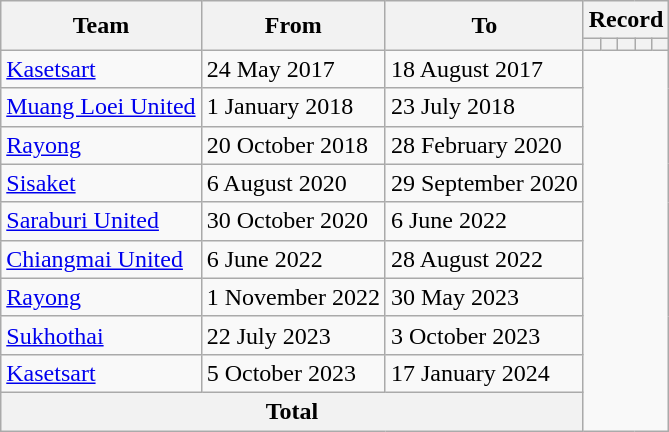<table class=wikitable style=text-align:center>
<tr>
<th rowspan=2>Team</th>
<th rowspan=2>From</th>
<th rowspan=2>To</th>
<th colspan=5>Record</th>
</tr>
<tr>
<th></th>
<th></th>
<th></th>
<th></th>
<th></th>
</tr>
<tr>
<td align="left"><a href='#'>Kasetsart</a></td>
<td align="left">24 May 2017</td>
<td align="left">18 August 2017<br></td>
</tr>
<tr>
<td align="left"><a href='#'>Muang Loei United</a></td>
<td align="left">1 January 2018</td>
<td align="left">23 July 2018<br></td>
</tr>
<tr>
<td align="left"><a href='#'>Rayong</a></td>
<td align="left">20 October 2018</td>
<td align="left">28 February 2020<br></td>
</tr>
<tr>
<td align="left"><a href='#'>Sisaket</a></td>
<td align="left">6 August 2020</td>
<td align="left">29 September 2020<br></td>
</tr>
<tr>
<td align="left"><a href='#'>Saraburi United</a></td>
<td align="left">30 October 2020</td>
<td align="left">6 June 2022<br></td>
</tr>
<tr>
<td align="left"><a href='#'>Chiangmai United</a></td>
<td align="left">6 June 2022</td>
<td align="left">28 August 2022<br></td>
</tr>
<tr>
<td align="left"><a href='#'>Rayong</a></td>
<td align="left">1 November 2022</td>
<td align="left">30 May 2023<br></td>
</tr>
<tr>
<td align="left"><a href='#'>Sukhothai</a></td>
<td align="left">22 July 2023</td>
<td align="left">3 October 2023<br></td>
</tr>
<tr>
<td align="left"><a href='#'>Kasetsart</a></td>
<td align="left">5 October 2023</td>
<td align="left">17 January 2024<br></td>
</tr>
<tr>
<th colspan="3">Total<br></th>
</tr>
</table>
